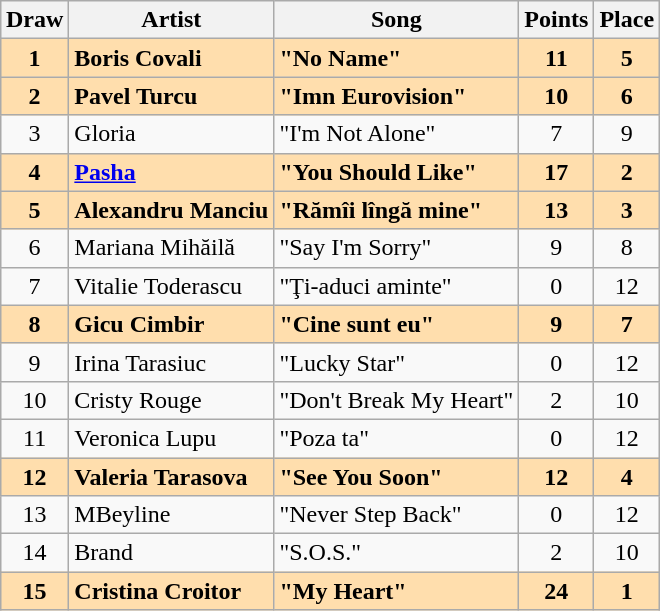<table class="sortable wikitable" style="margin: 1em auto 1em auto; text-align:center;">
<tr>
<th>Draw</th>
<th>Artist</th>
<th>Song</th>
<th>Points</th>
<th>Place</th>
</tr>
<tr style="font-weight:bold; background:#FFDEAD;">
<td>1</td>
<td align="left">Boris Covali</td>
<td align="left">"No Name"</td>
<td>11</td>
<td>5</td>
</tr>
<tr style="font-weight:bold; background:#FFDEAD;">
<td>2</td>
<td align="left">Pavel Turcu</td>
<td align="left">"Imn Eurovision"</td>
<td>10</td>
<td>6</td>
</tr>
<tr>
<td>3</td>
<td align="left">Gloria</td>
<td align="left">"I'm Not Alone"</td>
<td>7</td>
<td>9</td>
</tr>
<tr style="font-weight:bold; background:#FFDEAD;">
<td>4</td>
<td align="left"><a href='#'>Pasha</a></td>
<td align="left">"You Should Like"</td>
<td>17</td>
<td>2</td>
</tr>
<tr style="font-weight:bold; background:#FFDEAD;">
<td>5</td>
<td align="left">Alexandru Manciu</td>
<td align="left">"Rămîi lîngă mine"</td>
<td>13</td>
<td>3</td>
</tr>
<tr>
<td>6</td>
<td align="left">Mariana Mihăilă</td>
<td align="left">"Say I'm Sorry"</td>
<td>9</td>
<td>8</td>
</tr>
<tr>
<td>7</td>
<td align="left">Vitalie Toderascu</td>
<td align="left">"Ţi-aduci aminte"</td>
<td>0</td>
<td>12</td>
</tr>
<tr style="font-weight:bold; background:#FFDEAD;">
<td>8</td>
<td align="left">Gicu Cimbir</td>
<td align="left">"Cine sunt eu"</td>
<td>9</td>
<td>7</td>
</tr>
<tr>
<td>9</td>
<td align="left">Irina Tarasiuc</td>
<td align="left">"Lucky Star"</td>
<td>0</td>
<td>12</td>
</tr>
<tr>
<td>10</td>
<td align="left">Cristy Rouge</td>
<td align="left">"Don't Break My Heart"</td>
<td>2</td>
<td>10</td>
</tr>
<tr>
<td>11</td>
<td align="left">Veronica Lupu</td>
<td align="left">"Poza ta"</td>
<td>0</td>
<td>12</td>
</tr>
<tr style="font-weight:bold; background:#FFDEAD;">
<td>12</td>
<td align="left">Valeria Tarasova</td>
<td align="left">"See You Soon"</td>
<td>12</td>
<td>4</td>
</tr>
<tr>
<td>13</td>
<td align="left">MBeyline</td>
<td align="left">"Never Step Back"</td>
<td>0</td>
<td>12</td>
</tr>
<tr>
<td>14</td>
<td align="left">Brand</td>
<td align="left">"S.O.S."</td>
<td>2</td>
<td>10</td>
</tr>
<tr style="font-weight:bold; background:#FFDEAD;">
<td>15</td>
<td align="left">Cristina Croitor</td>
<td align="left">"My Heart"</td>
<td>24</td>
<td>1</td>
</tr>
</table>
